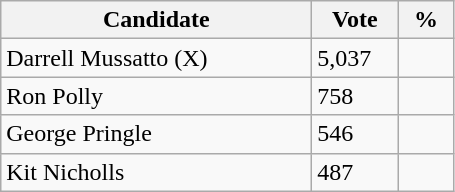<table class="wikitable">
<tr>
<th bgcolor="#DDDDFF" width="200px">Candidate</th>
<th bgcolor="#DDDDFF" width="50px">Vote</th>
<th bgcolor="#DDDDFF" width="30px">%</th>
</tr>
<tr>
<td>Darrell Mussatto (X)</td>
<td>5,037</td>
<td></td>
</tr>
<tr>
<td>Ron Polly</td>
<td>758</td>
<td></td>
</tr>
<tr>
<td>George Pringle</td>
<td>546</td>
<td></td>
</tr>
<tr>
<td>Kit Nicholls</td>
<td>487</td>
<td></td>
</tr>
</table>
